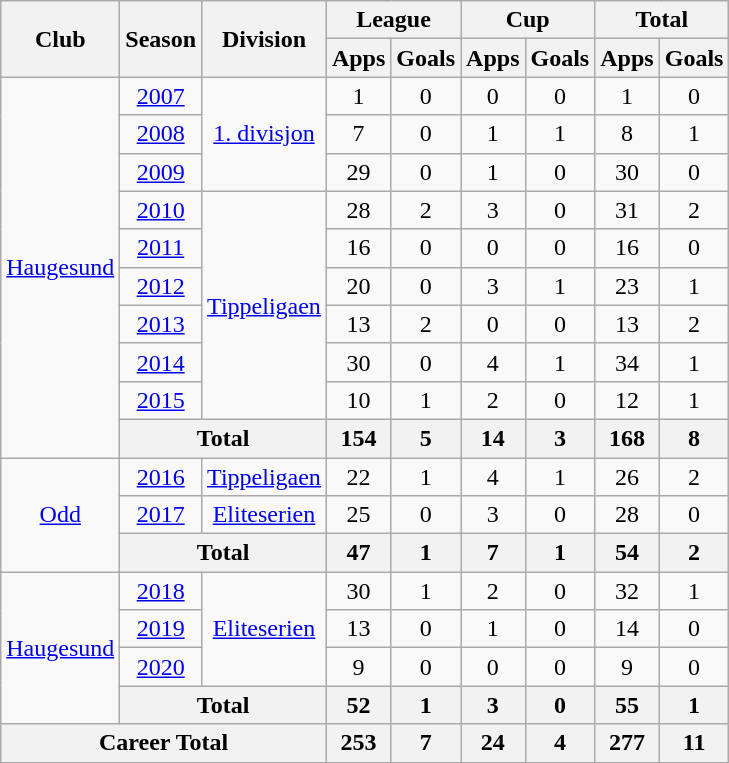<table class="wikitable" style="text-align: center;">
<tr>
<th rowspan="2">Club</th>
<th rowspan="2">Season</th>
<th rowspan="2">Division</th>
<th colspan="2">League</th>
<th colspan="2">Cup</th>
<th colspan="2">Total</th>
</tr>
<tr>
<th>Apps</th>
<th>Goals</th>
<th>Apps</th>
<th>Goals</th>
<th>Apps</th>
<th>Goals</th>
</tr>
<tr>
<td rowspan="10" valign="center"><a href='#'>Haugesund</a></td>
<td><a href='#'>2007</a></td>
<td rowspan="3" valign="center"><a href='#'>1. divisjon</a></td>
<td>1</td>
<td>0</td>
<td>0</td>
<td>0</td>
<td>1</td>
<td>0</td>
</tr>
<tr>
<td><a href='#'>2008</a></td>
<td>7</td>
<td>0</td>
<td>1</td>
<td>1</td>
<td>8</td>
<td>1</td>
</tr>
<tr>
<td><a href='#'>2009</a></td>
<td>29</td>
<td>0</td>
<td>1</td>
<td>0</td>
<td>30</td>
<td>0</td>
</tr>
<tr>
<td><a href='#'>2010</a></td>
<td rowspan="6" valign="center"><a href='#'>Tippeligaen</a></td>
<td>28</td>
<td>2</td>
<td>3</td>
<td>0</td>
<td>31</td>
<td>2</td>
</tr>
<tr>
<td><a href='#'>2011</a></td>
<td>16</td>
<td>0</td>
<td>0</td>
<td>0</td>
<td>16</td>
<td>0</td>
</tr>
<tr>
<td><a href='#'>2012</a></td>
<td>20</td>
<td>0</td>
<td>3</td>
<td>1</td>
<td>23</td>
<td>1</td>
</tr>
<tr>
<td><a href='#'>2013</a></td>
<td>13</td>
<td>2</td>
<td>0</td>
<td>0</td>
<td>13</td>
<td>2</td>
</tr>
<tr>
<td><a href='#'>2014</a></td>
<td>30</td>
<td>0</td>
<td>4</td>
<td>1</td>
<td>34</td>
<td>1</td>
</tr>
<tr>
<td><a href='#'>2015</a></td>
<td>10</td>
<td>1</td>
<td>2</td>
<td>0</td>
<td>12</td>
<td>1</td>
</tr>
<tr>
<th colspan="2">Total</th>
<th>154</th>
<th>5</th>
<th>14</th>
<th>3</th>
<th>168</th>
<th>8</th>
</tr>
<tr>
<td rowspan="3" valign="center"><a href='#'>Odd</a></td>
<td><a href='#'>2016</a></td>
<td><a href='#'>Tippeligaen</a></td>
<td>22</td>
<td>1</td>
<td>4</td>
<td>1</td>
<td>26</td>
<td>2</td>
</tr>
<tr>
<td><a href='#'>2017</a></td>
<td><a href='#'>Eliteserien</a></td>
<td>25</td>
<td>0</td>
<td>3</td>
<td>0</td>
<td>28</td>
<td>0</td>
</tr>
<tr>
<th colspan="2">Total</th>
<th>47</th>
<th>1</th>
<th>7</th>
<th>1</th>
<th>54</th>
<th>2</th>
</tr>
<tr>
<td rowspan="4" valign="center"><a href='#'>Haugesund</a></td>
<td><a href='#'>2018</a></td>
<td rowspan="3" valign="center"><a href='#'>Eliteserien</a></td>
<td>30</td>
<td>1</td>
<td>2</td>
<td>0</td>
<td>32</td>
<td>1</td>
</tr>
<tr>
<td><a href='#'>2019</a></td>
<td>13</td>
<td>0</td>
<td>1</td>
<td>0</td>
<td>14</td>
<td>0</td>
</tr>
<tr>
<td><a href='#'>2020</a></td>
<td>9</td>
<td>0</td>
<td>0</td>
<td>0</td>
<td>9</td>
<td>0</td>
</tr>
<tr>
<th colspan="2">Total</th>
<th>52</th>
<th>1</th>
<th>3</th>
<th>0</th>
<th>55</th>
<th>1</th>
</tr>
<tr>
<th colspan="3">Career Total</th>
<th>253</th>
<th>7</th>
<th>24</th>
<th>4</th>
<th>277</th>
<th>11</th>
</tr>
</table>
